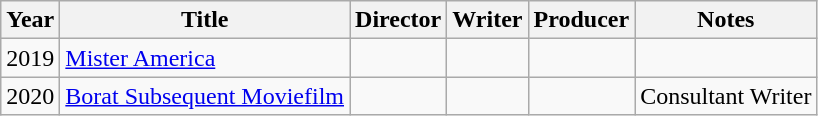<table class="wikitable">
<tr>
<th scope="col">Year</th>
<th scope="col">Title</th>
<th scope="col">Director</th>
<th scope="col">Writer</th>
<th scope="col">Producer</th>
<th>Notes</th>
</tr>
<tr>
<td>2019</td>
<td scope="row"><a href='#'>Mister America</a></td>
<td></td>
<td></td>
<td></td>
<td></td>
</tr>
<tr>
<td>2020</td>
<td><a href='#'>Borat Subsequent Moviefilm</a></td>
<td></td>
<td></td>
<td></td>
<td>Consultant Writer</td>
</tr>
</table>
